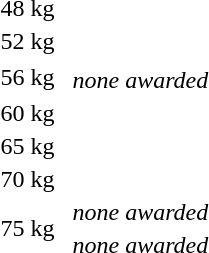<table>
<tr>
<td rowspan=2>48 kg</td>
<td rowspan=2></td>
<td rowspan=2></td>
<td></td>
</tr>
<tr>
<td></td>
</tr>
<tr>
<td rowspan=2>52 kg</td>
<td rowspan=2></td>
<td rowspan=2></td>
<td></td>
</tr>
<tr>
<td></td>
</tr>
<tr>
<td rowspan=2>56 kg</td>
<td rowspan=2></td>
<td rowspan=2></td>
<td></td>
</tr>
<tr>
<td><em>none awarded</em></td>
</tr>
<tr>
<td rowspan=2>60 kg</td>
<td rowspan=2></td>
<td rowspan=2></td>
<td></td>
</tr>
<tr>
<td></td>
</tr>
<tr>
<td rowspan=2>65 kg</td>
<td rowspan=2></td>
<td rowspan=2></td>
<td></td>
</tr>
<tr>
<td></td>
</tr>
<tr>
<td rowspan=2>70 kg</td>
<td rowspan=2></td>
<td rowspan=2></td>
<td></td>
</tr>
<tr>
<td></td>
</tr>
<tr>
<td rowspan=2>75 kg</td>
<td rowspan=2></td>
<td rowspan=2></td>
<td><em>none awarded</em></td>
</tr>
<tr>
<td><em>none awarded</em></td>
</tr>
<tr>
</tr>
</table>
